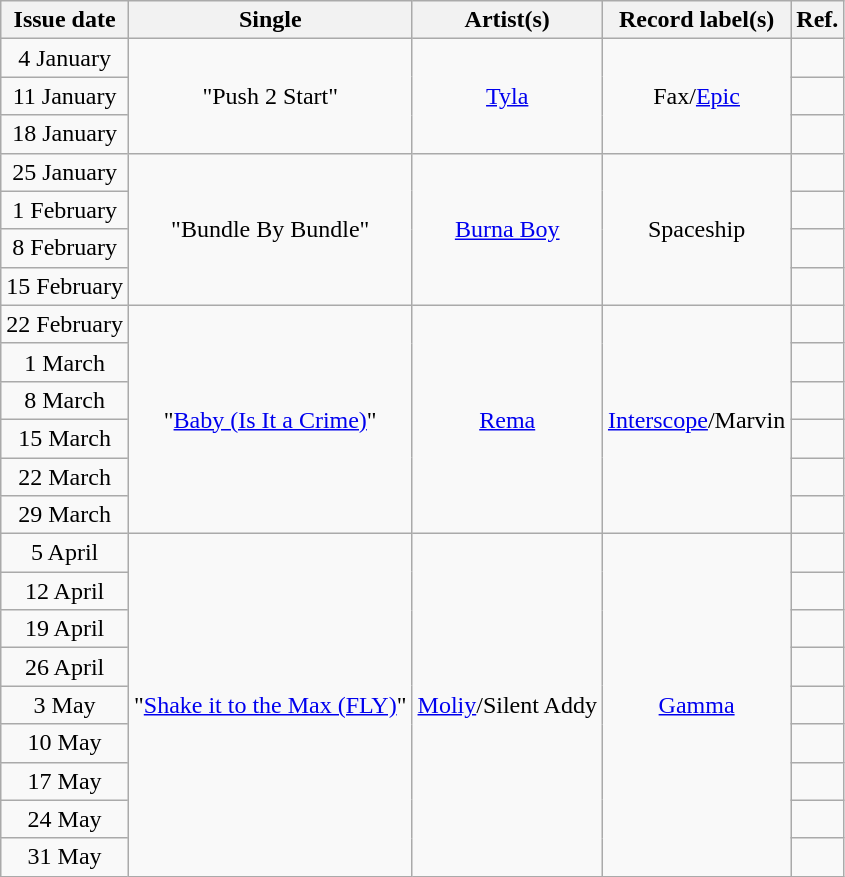<table class="wikitable plainrowheaders" style="text-align:center">
<tr>
<th scope="col">Issue date</th>
<th scope="col">Single</th>
<th scope="col">Artist(s)</th>
<th scope="col">Record label(s)</th>
<th scope="col">Ref.</th>
</tr>
<tr>
<td>4 January</td>
<td rowspan=3>"Push 2 Start"</td>
<td rowspan=3><a href='#'>Tyla</a></td>
<td rowspan=3>Fax/<a href='#'>Epic</a></td>
<td></td>
</tr>
<tr>
<td>11 January</td>
<td></td>
</tr>
<tr>
<td>18 January</td>
<td></td>
</tr>
<tr>
<td>25 January</td>
<td rowspan=4>"Bundle By Bundle"</td>
<td rowspan=4><a href='#'>Burna Boy</a></td>
<td rowspan=4>Spaceship</td>
<td></td>
</tr>
<tr>
<td>1 February</td>
<td></td>
</tr>
<tr>
<td>8 February</td>
<td></td>
</tr>
<tr>
<td>15 February</td>
<td></td>
</tr>
<tr>
<td>22 February</td>
<td rowspan=6>"<a href='#'>Baby (Is It a Crime)</a>"</td>
<td rowspan=6><a href='#'>Rema</a></td>
<td rowspan=6><a href='#'>Interscope</a>/Marvin</td>
<td></td>
</tr>
<tr>
<td>1 March</td>
<td></td>
</tr>
<tr>
<td>8 March</td>
<td></td>
</tr>
<tr>
<td>15 March</td>
<td></td>
</tr>
<tr>
<td>22 March</td>
<td></td>
</tr>
<tr>
<td>29 March</td>
<td></td>
</tr>
<tr>
<td>5 April</td>
<td rowspan=9>"<a href='#'>Shake it to the Max (FLY)</a>"</td>
<td rowspan=9><a href='#'>Moliy</a>/Silent Addy</td>
<td rowspan=9><a href='#'>Gamma</a></td>
<td></td>
</tr>
<tr>
<td>12 April</td>
<td></td>
</tr>
<tr>
<td>19 April</td>
<td></td>
</tr>
<tr>
<td>26 April</td>
<td></td>
</tr>
<tr>
<td>3 May</td>
<td></td>
</tr>
<tr>
<td>10 May</td>
<td></td>
</tr>
<tr>
<td>17 May</td>
<td></td>
</tr>
<tr>
<td>24 May</td>
<td></td>
</tr>
<tr>
<td>31 May</td>
<td></td>
</tr>
</table>
